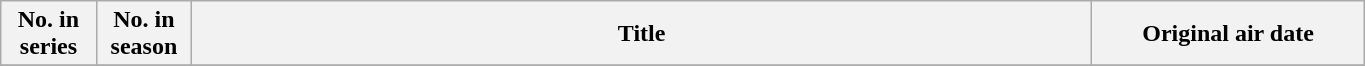<table class="wikitable plainrowheaders" style="width:72%;">
<tr>
<th scope="col" width=7%>No. in<br>series</th>
<th scope="col" width=7%>No. in<br>season</th>
<th scope="col">Title</th>
<th scope="col" width=20%>Original air date</th>
</tr>
<tr>
</tr>
</table>
